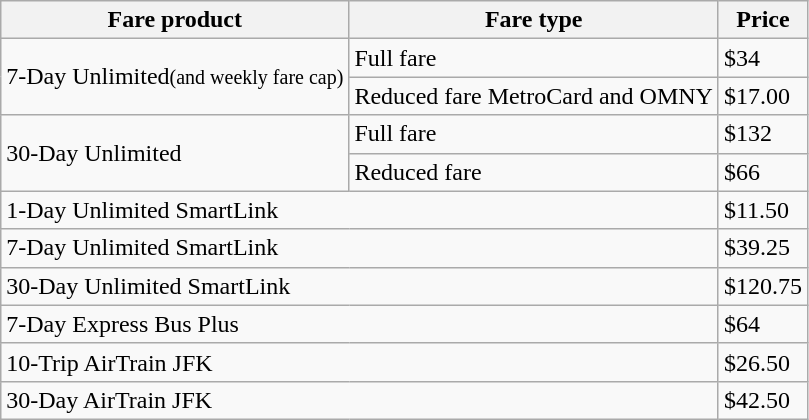<table class="wikitable">
<tr>
<th>Fare product</th>
<th>Fare type</th>
<th>Price</th>
</tr>
<tr>
<td rowspan="2">7-Day Unlimited<small>(and weekly fare cap)</small></td>
<td>Full fare</td>
<td>$34</td>
</tr>
<tr>
<td>Reduced fare MetroCard and OMNY</td>
<td>$17.00</td>
</tr>
<tr>
<td rowspan="2">30-Day Unlimited</td>
<td>Full fare</td>
<td>$132</td>
</tr>
<tr>
<td>Reduced fare</td>
<td>$66</td>
</tr>
<tr>
<td colspan="2">1-Day Unlimited SmartLink</td>
<td>$11.50</td>
</tr>
<tr>
<td colspan="2">7-Day Unlimited SmartLink</td>
<td>$39.25</td>
</tr>
<tr>
<td colspan="2">30-Day Unlimited SmartLink</td>
<td>$120.75</td>
</tr>
<tr>
<td colspan="2">7-Day Express Bus Plus</td>
<td>$64</td>
</tr>
<tr>
<td colspan="2">10-Trip AirTrain JFK</td>
<td>$26.50</td>
</tr>
<tr>
<td colspan="2">30-Day AirTrain JFK</td>
<td>$42.50</td>
</tr>
</table>
